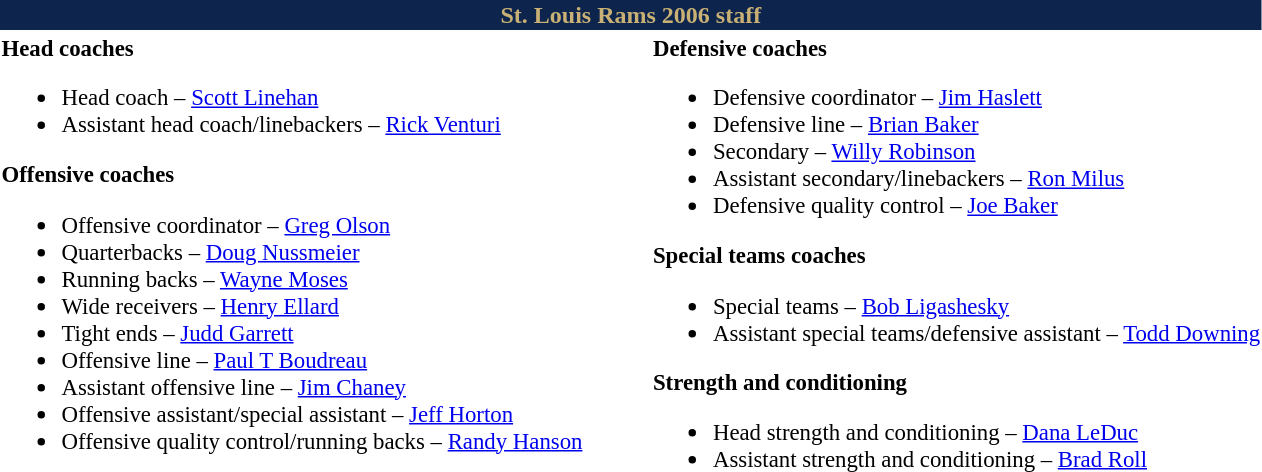<table class="toccolours" style="text-align: left;">
<tr>
<th colspan="7" style="background-color: #0d254c; color: #c9b074; text-align: center;">St. Louis Rams 2006 staff</th>
</tr>
<tr>
<td style="font-size: 95%;" valign="top"><strong>Head coaches</strong><br><ul><li>Head coach – <a href='#'>Scott Linehan</a></li><li>Assistant head coach/linebackers – <a href='#'>Rick Venturi</a></li></ul><strong>Offensive coaches</strong><ul><li>Offensive coordinator – <a href='#'>Greg Olson</a></li><li>Quarterbacks – <a href='#'>Doug Nussmeier</a></li><li>Running backs – <a href='#'>Wayne Moses</a></li><li>Wide receivers – <a href='#'>Henry Ellard</a></li><li>Tight ends – <a href='#'>Judd Garrett</a></li><li>Offensive line – <a href='#'>Paul T Boudreau</a></li><li>Assistant offensive line – <a href='#'>Jim Chaney</a></li><li>Offensive assistant/special assistant – <a href='#'>Jeff Horton</a></li><li>Offensive quality control/running backs – <a href='#'>Randy Hanson</a></li></ul></td>
<td width="35"> </td>
<td valign="top"></td>
<td style="font-size: 95%;" valign="top"><strong>Defensive coaches</strong><br><ul><li>Defensive coordinator – <a href='#'>Jim Haslett</a></li><li>Defensive line – <a href='#'>Brian Baker</a></li><li>Secondary – <a href='#'>Willy Robinson</a></li><li>Assistant secondary/linebackers – <a href='#'>Ron Milus</a></li><li>Defensive quality control – <a href='#'>Joe Baker</a></li></ul><strong>Special teams coaches</strong><ul><li>Special teams – <a href='#'>Bob Ligashesky</a></li><li>Assistant special teams/defensive assistant – <a href='#'>Todd Downing</a></li></ul><strong>Strength and conditioning</strong><ul><li>Head strength and conditioning – <a href='#'>Dana LeDuc</a></li><li>Assistant strength and conditioning – <a href='#'>Brad Roll</a></li></ul></td>
</tr>
</table>
